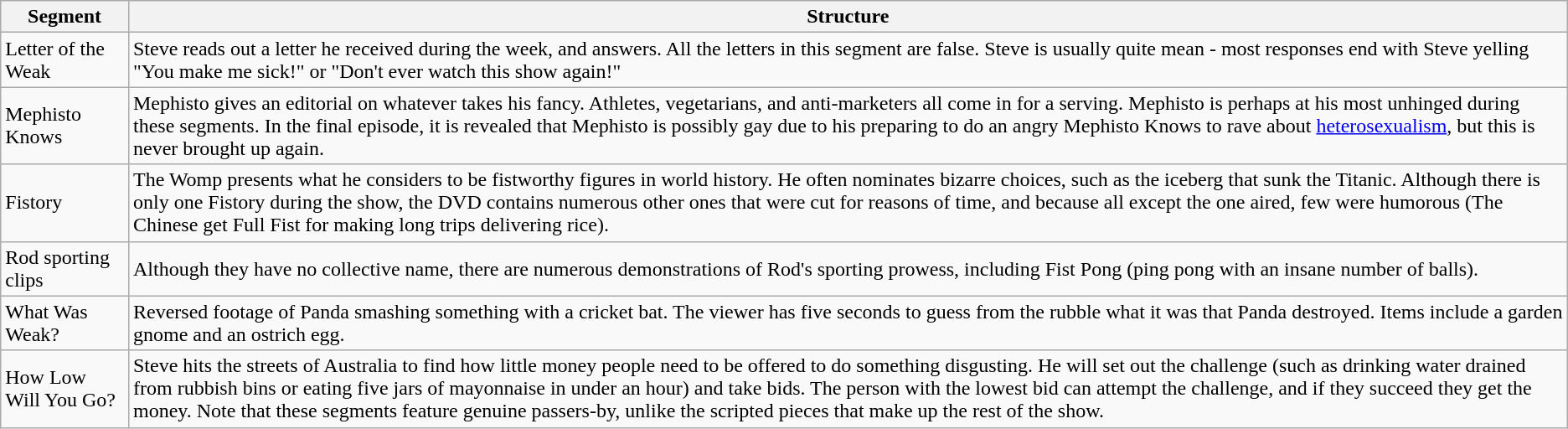<table class="wikitable">
<tr>
<th>Segment</th>
<th>Structure</th>
</tr>
<tr>
<td>Letter of the Weak</td>
<td>Steve reads out a letter he received during the week, and answers.  All the letters in this segment are false.  Steve is usually quite mean - most responses end with Steve yelling "You make me sick!" or "Don't ever watch this show again!"</td>
</tr>
<tr>
<td>Mephisto Knows</td>
<td>Mephisto gives an editorial on whatever takes his fancy.  Athletes, vegetarians, and anti-marketers all come in for a serving.  Mephisto is perhaps at his most unhinged during these segments.  In the final episode, it is revealed that Mephisto is possibly gay due to his preparing to do an angry Mephisto Knows to rave about <a href='#'>heterosexualism</a>, but this is never brought up again.</td>
</tr>
<tr>
<td>Fistory</td>
<td>The Womp presents what he considers to be fistworthy figures in world history.  He often nominates bizarre choices, such as the iceberg that sunk the Titanic.  Although there is only one Fistory during the show, the DVD contains numerous other ones that were cut for reasons of time, and because all except the one aired, few were humorous (The Chinese get Full Fist for making long trips delivering rice).</td>
</tr>
<tr>
<td>Rod sporting clips</td>
<td>Although they have no collective name, there are numerous demonstrations of Rod's sporting prowess, including Fist Pong (ping pong with an insane number of balls).</td>
</tr>
<tr>
<td>What Was Weak?</td>
<td>Reversed footage of Panda smashing something with a cricket bat.  The viewer has five seconds to guess from the rubble what it was that Panda destroyed.  Items include a garden gnome and an ostrich egg.</td>
</tr>
<tr>
<td>How Low Will You Go?</td>
<td>Steve hits the streets of Australia to find how little money people need to be offered to do something disgusting.  He will set out the challenge (such as drinking water drained from rubbish bins or eating five jars of mayonnaise in under an hour) and take bids.  The person with the lowest bid can attempt the challenge, and if they succeed they get the money. Note that these segments feature genuine passers-by, unlike the scripted pieces that make up the rest of the show.</td>
</tr>
</table>
